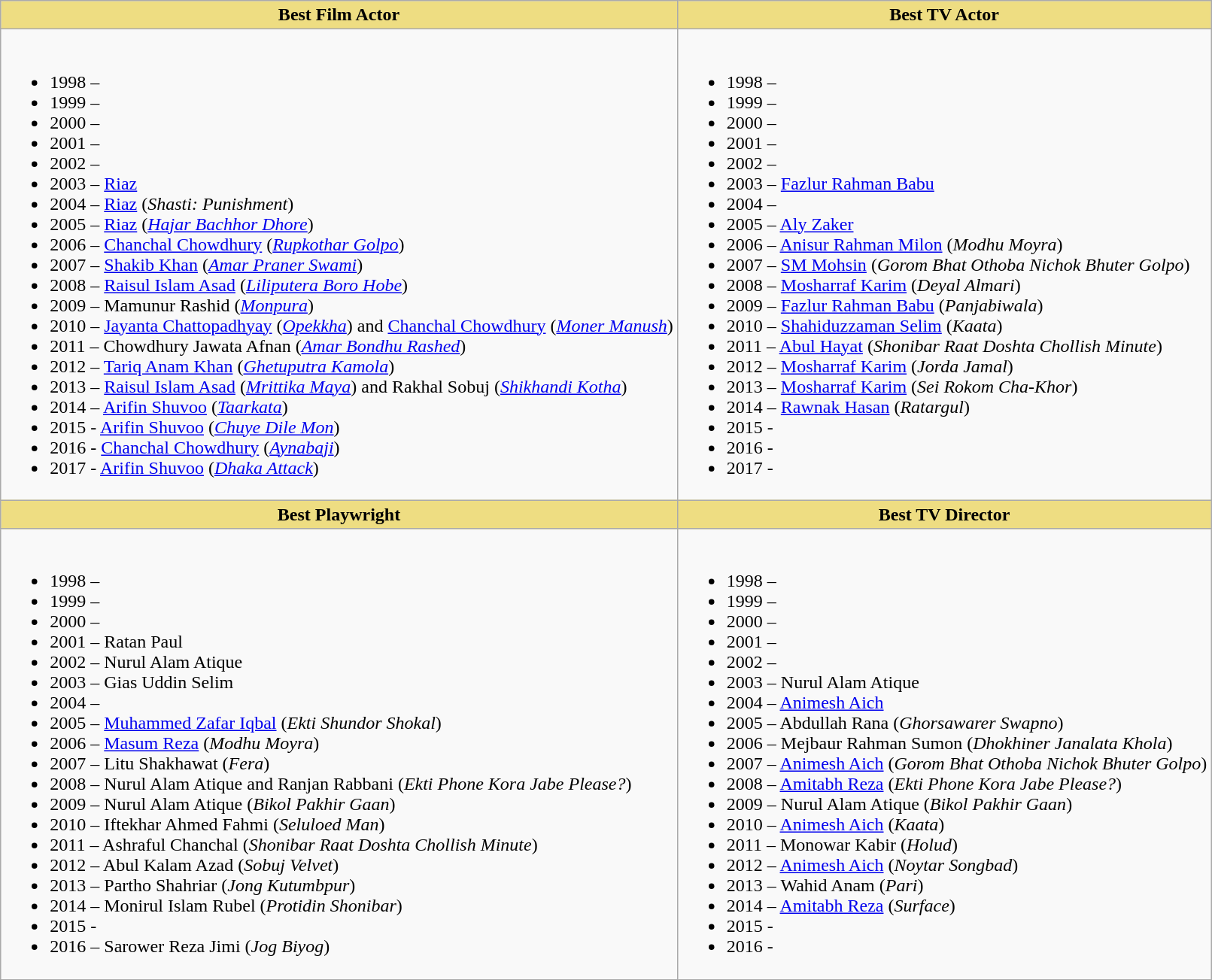<table class="wikitable">
<tr>
<th style="background:#EEDD82;">Best Film Actor</th>
<th style="background:#EEDD82;">Best TV Actor</th>
</tr>
<tr>
<td valign="top"><br><ul><li>1998 –</li><li>1999 –</li><li>2000 –</li><li>2001 –</li><li>2002 –</li><li>2003 – <a href='#'>Riaz</a></li><li>2004 – <a href='#'>Riaz</a> (<em>Shasti: Punishment</em>)</li><li>2005 – <a href='#'>Riaz</a> (<em><a href='#'>Hajar Bachhor Dhore</a></em>)</li><li>2006 – <a href='#'>Chanchal Chowdhury</a> (<em><a href='#'>Rupkothar Golpo</a></em>)</li><li>2007 – <a href='#'>Shakib Khan</a> (<em><a href='#'>Amar Praner Swami</a></em>)</li><li>2008 – <a href='#'>Raisul Islam Asad</a> (<em><a href='#'>Liliputera Boro Hobe</a></em>)</li><li>2009 – Mamunur Rashid (<em><a href='#'>Monpura</a></em>)</li><li>2010 – <a href='#'>Jayanta Chattopadhyay</a> (<em><a href='#'>Opekkha</a></em>) and <a href='#'>Chanchal Chowdhury</a> (<em><a href='#'>Moner Manush</a></em>)</li><li>2011 – Chowdhury Jawata Afnan (<em><a href='#'>Amar Bondhu Rashed</a></em>)</li><li>2012 – <a href='#'>Tariq Anam Khan</a> (<em><a href='#'>Ghetuputra Kamola</a></em>)</li><li>2013 – <a href='#'>Raisul Islam Asad</a> (<em><a href='#'>Mrittika Maya</a></em>) and Rakhal Sobuj (<em><a href='#'>Shikhandi Kotha</a></em>)</li><li>2014 – <a href='#'>Arifin Shuvoo</a> (<em><a href='#'>Taarkata</a></em>)</li><li>2015 - <a href='#'>Arifin Shuvoo</a> (<em><a href='#'>Chuye Dile Mon</a></em>)</li><li>2016 - <a href='#'>Chanchal Chowdhury</a> (<em><a href='#'>Aynabaji</a></em>)</li><li>2017 - <a href='#'>Arifin Shuvoo</a> (<em><a href='#'>Dhaka Attack</a></em>)</li></ul></td>
<td valign="top"><br><ul><li>1998 –</li><li>1999 –</li><li>2000 –</li><li>2001 –</li><li>2002 –</li><li>2003 – <a href='#'>Fazlur Rahman Babu</a></li><li>2004 –</li><li>2005 – <a href='#'>Aly Zaker</a></li><li>2006 – <a href='#'>Anisur Rahman Milon</a> (<em>Modhu Moyra</em>)</li><li>2007 – <a href='#'>SM Mohsin</a> (<em>Gorom Bhat Othoba Nichok Bhuter Golpo</em>)</li><li>2008 – <a href='#'>Mosharraf Karim</a> (<em>Deyal Almari</em>)</li><li>2009 – <a href='#'>Fazlur Rahman Babu</a> (<em>Panjabiwala</em>)</li><li>2010 – <a href='#'>Shahiduzzaman Selim</a> (<em>Kaata</em>)</li><li>2011 – <a href='#'>Abul Hayat</a> (<em>Shonibar Raat Doshta Chollish Minute</em>)</li><li>2012 – <a href='#'>Mosharraf Karim</a> (<em>Jorda Jamal</em>)</li><li>2013 – <a href='#'>Mosharraf Karim</a> (<em>Sei Rokom Cha-Khor</em>)</li><li>2014 – <a href='#'>Rawnak Hasan</a> (<em>Ratargul</em>)</li><li>2015 -</li><li>2016 -</li><li>2017 -</li></ul></td>
</tr>
<tr>
<th style="background:#EEDD82;">Best Playwright</th>
<th style="background:#EEDD82;">Best TV Director</th>
</tr>
<tr>
<td><br><ul><li>1998 –</li><li>1999 –</li><li>2000 –</li><li>2001 – Ratan Paul</li><li>2002 – Nurul Alam Atique</li><li>2003 – Gias Uddin Selim</li><li>2004 –</li><li>2005 – <a href='#'>Muhammed Zafar Iqbal</a> (<em>Ekti Shundor Shokal</em>)</li><li>2006 – <a href='#'>Masum Reza</a> (<em>Modhu Moyra</em>)</li><li>2007 – Litu Shakhawat (<em>Fera</em>)</li><li>2008 – Nurul Alam Atique and Ranjan Rabbani (<em>Ekti Phone Kora Jabe Please?</em>)</li><li>2009 – Nurul Alam Atique (<em>Bikol Pakhir Gaan</em>)</li><li>2010 – Iftekhar Ahmed Fahmi (<em>Seluloed Man</em>)</li><li>2011 – Ashraful Chanchal (<em>Shonibar Raat Doshta Chollish Minute</em>)</li><li>2012 – Abul Kalam Azad (<em>Sobuj Velvet</em>)</li><li>2013 – Partho Shahriar (<em>Jong Kutumbpur</em>)</li><li>2014 – Monirul Islam Rubel (<em>Protidin Shonibar</em>)</li><li>2015 -</li><li>2016 – Sarower Reza Jimi (<em>Jog Biyog</em>)</li></ul></td>
<td><br><ul><li>1998 –</li><li>1999 –</li><li>2000 –</li><li>2001 –</li><li>2002 –</li><li>2003 – Nurul Alam Atique</li><li>2004 – <a href='#'>Animesh Aich</a></li><li>2005 – Abdullah Rana (<em>Ghorsawarer Swapno</em>)</li><li>2006 – Mejbaur Rahman Sumon (<em>Dhokhiner Janalata Khola</em>)</li><li>2007 – <a href='#'>Animesh Aich</a> (<em>Gorom Bhat Othoba Nichok Bhuter Golpo</em>)</li><li>2008 – <a href='#'>Amitabh Reza</a> (<em>Ekti Phone Kora Jabe Please?</em>)</li><li>2009 – Nurul Alam Atique (<em>Bikol Pakhir Gaan</em>)</li><li>2010 – <a href='#'>Animesh Aich</a> (<em>Kaata</em>)</li><li>2011 – Monowar Kabir (<em>Holud</em>)</li><li>2012 – <a href='#'>Animesh Aich</a> (<em>Noytar Songbad</em>)</li><li>2013 – Wahid Anam (<em>Pari</em>)</li><li>2014 – <a href='#'>Amitabh Reza</a> (<em>Surface</em>)</li><li>2015 -</li><li>2016 -</li></ul></td>
</tr>
</table>
